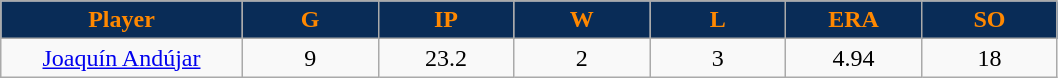<table class="wikitable sortable">
<tr>
<th style="background:#092c57;color:#FF8800;" width="16%">Player</th>
<th style="background:#092c57;color:#FF8800;" width="9%">G</th>
<th style="background:#092c57;color:#FF8800;" width="9%">IP</th>
<th style="background:#092c57;color:#FF8800;" width="9%">W</th>
<th style="background:#092c57;color:#FF8800;" width="9%">L</th>
<th style="background:#092c57;color:#FF8800;" width="9%">ERA</th>
<th style="background:#092c57;color:#FF8800;" width="9%">SO</th>
</tr>
<tr align="center">
<td><a href='#'>Joaquín Andújar</a></td>
<td>9</td>
<td>23.2</td>
<td>2</td>
<td>3</td>
<td>4.94</td>
<td>18</td>
</tr>
</table>
